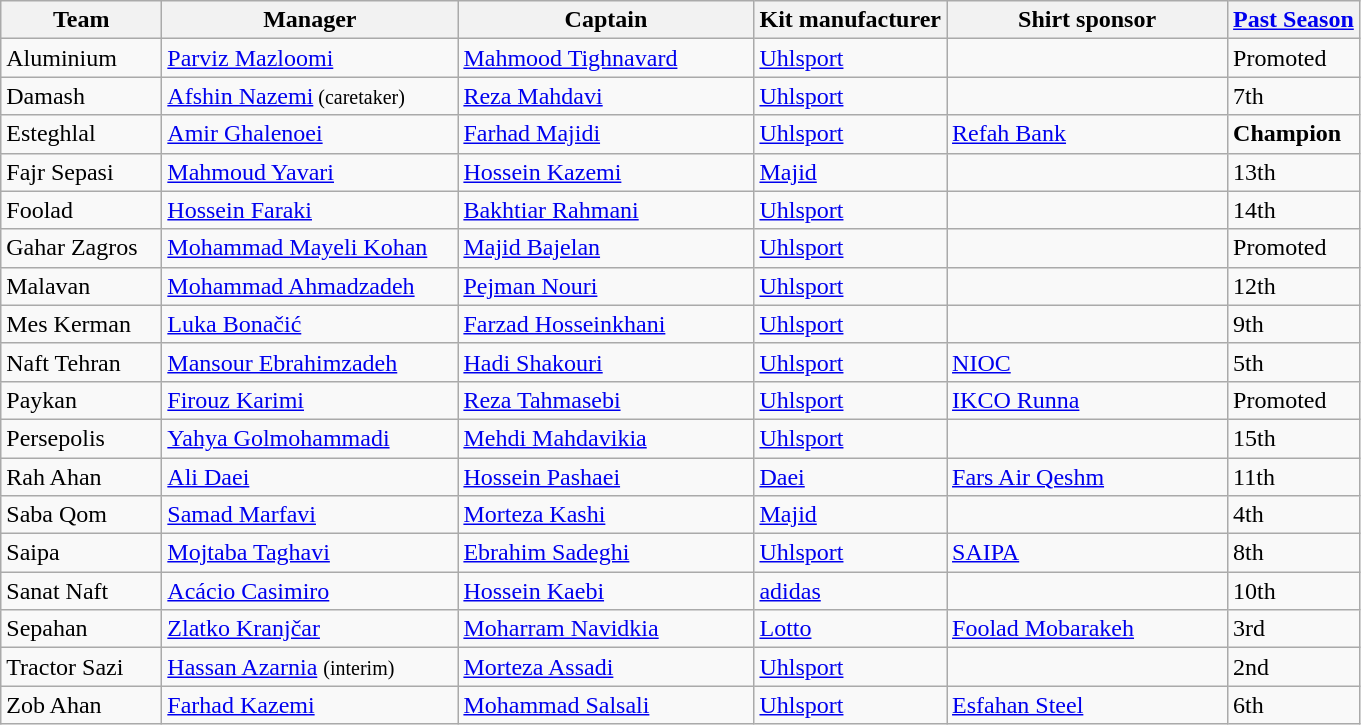<table class="wikitable sortable" style="text-align: left;">
<tr>
<th width=100>Team</th>
<th width=190>Manager</th>
<th width=190>Captain</th>
<th>Kit manufacturer</th>
<th width=180>Shirt sponsor</th>
<th><a href='#'>Past Season</a></th>
</tr>
<tr>
<td>Aluminium</td>
<td> <a href='#'>Parviz Mazloomi</a></td>
<td> <a href='#'>Mahmood Tighnavard</a></td>
<td><a href='#'>Uhlsport</a></td>
<td></td>
<td>Promoted</td>
</tr>
<tr>
<td>Damash</td>
<td> <a href='#'>Afshin Nazemi</a><small> (caretaker)</small></td>
<td> <a href='#'>Reza Mahdavi</a></td>
<td><a href='#'>Uhlsport</a></td>
<td></td>
<td>7th</td>
</tr>
<tr>
<td>Esteghlal</td>
<td> <a href='#'>Amir Ghalenoei</a></td>
<td> <a href='#'>Farhad Majidi</a></td>
<td><a href='#'>Uhlsport</a></td>
<td><a href='#'>Refah Bank</a></td>
<td><strong>Champion</strong></td>
</tr>
<tr>
<td>Fajr Sepasi</td>
<td> <a href='#'>Mahmoud Yavari</a></td>
<td> <a href='#'>Hossein Kazemi</a></td>
<td><a href='#'>Majid</a></td>
<td></td>
<td>13th</td>
</tr>
<tr>
<td>Foolad</td>
<td> <a href='#'>Hossein Faraki</a></td>
<td> <a href='#'>Bakhtiar Rahmani</a></td>
<td><a href='#'>Uhlsport</a></td>
<td></td>
<td>14th</td>
</tr>
<tr>
<td>Gahar Zagros</td>
<td> <a href='#'>Mohammad Mayeli Kohan</a></td>
<td> <a href='#'>Majid Bajelan</a></td>
<td><a href='#'>Uhlsport</a></td>
<td> </td>
<td>Promoted</td>
</tr>
<tr>
<td>Malavan</td>
<td> <a href='#'>Mohammad Ahmadzadeh</a></td>
<td> <a href='#'>Pejman Nouri</a></td>
<td><a href='#'>Uhlsport</a></td>
<td></td>
<td>12th</td>
</tr>
<tr>
<td>Mes Kerman</td>
<td> <a href='#'>Luka Bonačić</a></td>
<td> <a href='#'>Farzad Hosseinkhani</a></td>
<td><a href='#'>Uhlsport</a></td>
<td></td>
<td>9th</td>
</tr>
<tr>
<td>Naft Tehran</td>
<td> <a href='#'>Mansour Ebrahimzadeh</a></td>
<td> <a href='#'>Hadi Shakouri</a></td>
<td><a href='#'>Uhlsport</a></td>
<td><a href='#'>NIOC</a></td>
<td>5th</td>
</tr>
<tr>
<td>Paykan</td>
<td> <a href='#'>Firouz Karimi</a></td>
<td> <a href='#'>Reza Tahmasebi</a></td>
<td><a href='#'>Uhlsport</a></td>
<td><a href='#'>IKCO Runna</a></td>
<td>Promoted</td>
</tr>
<tr>
<td>Persepolis</td>
<td> <a href='#'>Yahya Golmohammadi</a></td>
<td> <a href='#'>Mehdi Mahdavikia</a></td>
<td><a href='#'>Uhlsport</a></td>
<td></td>
<td>15th</td>
</tr>
<tr>
<td>Rah Ahan</td>
<td> <a href='#'>Ali Daei</a></td>
<td> <a href='#'>Hossein Pashaei</a></td>
<td><a href='#'>Daei</a></td>
<td><a href='#'>Fars Air Qeshm</a></td>
<td>11th</td>
</tr>
<tr>
<td>Saba Qom</td>
<td> <a href='#'>Samad Marfavi</a></td>
<td> <a href='#'>Morteza Kashi</a></td>
<td><a href='#'>Majid</a></td>
<td></td>
<td>4th</td>
</tr>
<tr>
<td>Saipa</td>
<td> <a href='#'>Mojtaba Taghavi</a></td>
<td> <a href='#'>Ebrahim Sadeghi</a></td>
<td><a href='#'>Uhlsport</a></td>
<td><a href='#'>SAIPA</a></td>
<td>8th</td>
</tr>
<tr>
<td>Sanat Naft</td>
<td> <a href='#'>Acácio Casimiro</a></td>
<td> <a href='#'>Hossein Kaebi</a></td>
<td><a href='#'>adidas</a></td>
<td></td>
<td>10th</td>
</tr>
<tr>
<td>Sepahan</td>
<td> <a href='#'>Zlatko Kranjčar</a></td>
<td> <a href='#'>Moharram Navidkia</a></td>
<td><a href='#'>Lotto</a></td>
<td><a href='#'>Foolad Mobarakeh</a></td>
<td>3rd</td>
</tr>
<tr>
<td>Tractor Sazi</td>
<td> <a href='#'>Hassan Azarnia</a> <small>(interim)</small></td>
<td> <a href='#'>Morteza Assadi</a></td>
<td><a href='#'>Uhlsport</a></td>
<td></td>
<td>2nd</td>
</tr>
<tr>
<td>Zob Ahan</td>
<td> <a href='#'>Farhad Kazemi</a></td>
<td> <a href='#'>Mohammad Salsali</a></td>
<td><a href='#'>Uhlsport</a></td>
<td><a href='#'>Esfahan Steel</a></td>
<td>6th</td>
</tr>
</table>
